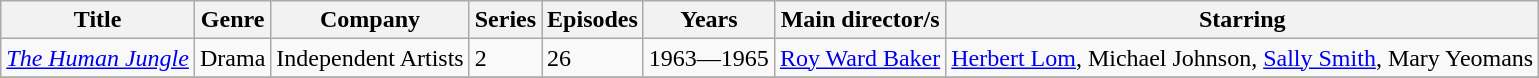<table class="wikitable unsortable">
<tr>
<th>Title</th>
<th>Genre</th>
<th>Company</th>
<th>Series</th>
<th>Episodes</th>
<th>Years</th>
<th>Main director/s</th>
<th>Starring</th>
</tr>
<tr>
<td><em><a href='#'>The Human Jungle</a></em></td>
<td>Drama</td>
<td>Independent Artists</td>
<td>2</td>
<td>26</td>
<td>1963—1965</td>
<td><a href='#'>Roy Ward Baker</a></td>
<td><a href='#'>Herbert Lom</a>, Michael Johnson, <a href='#'>Sally Smith</a>, Mary Yeomans</td>
</tr>
<tr>
</tr>
</table>
